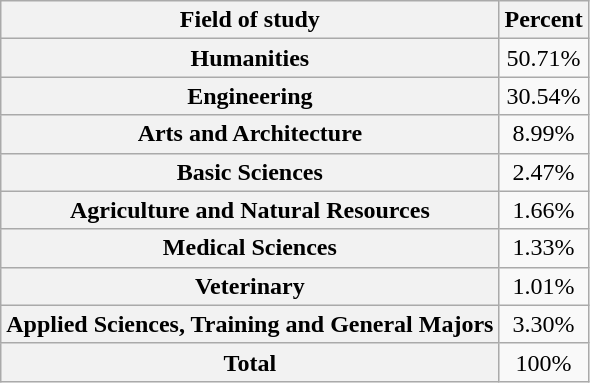<table class="wikitable" style="text-align:center">
<tr>
<th>Field of study</th>
<th>Percent</th>
</tr>
<tr>
<th>Humanities</th>
<td>50.71%</td>
</tr>
<tr>
<th>Engineering</th>
<td>30.54%</td>
</tr>
<tr>
<th>Arts and Architecture</th>
<td>8.99%</td>
</tr>
<tr>
<th>Basic Sciences</th>
<td>2.47%</td>
</tr>
<tr>
<th>Agriculture and Natural Resources</th>
<td>1.66%</td>
</tr>
<tr>
<th>Medical Sciences</th>
<td>1.33%</td>
</tr>
<tr>
<th>Veterinary</th>
<td>1.01%</td>
</tr>
<tr>
<th>Applied Sciences, Training and General Majors</th>
<td>3.30%</td>
</tr>
<tr>
<th>Total</th>
<td>100%</td>
</tr>
</table>
